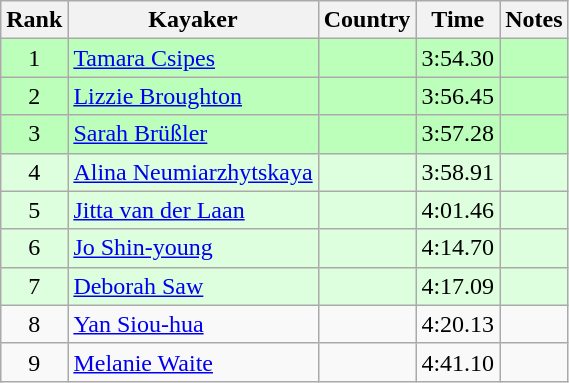<table class="wikitable" style="text-align:center">
<tr>
<th>Rank</th>
<th>Kayaker</th>
<th>Country</th>
<th>Time</th>
<th>Notes</th>
</tr>
<tr bgcolor=bbffbb>
<td>1</td>
<td align="left"><a href='#'>Tamara Csipes</a></td>
<td align="left"></td>
<td>3:54.30</td>
<td></td>
</tr>
<tr bgcolor=bbffbb>
<td>2</td>
<td align="left"><a href='#'>Lizzie Broughton</a></td>
<td align="left"></td>
<td>3:56.45</td>
<td></td>
</tr>
<tr bgcolor=bbffbb>
<td>3</td>
<td align="left"><a href='#'>Sarah Brüßler</a></td>
<td align="left"></td>
<td>3:57.28</td>
<td></td>
</tr>
<tr bgcolor=ddffdd>
<td>4</td>
<td align="left"><a href='#'>Alina Neumiarzhytskaya</a></td>
<td align="left"></td>
<td>3:58.91</td>
<td></td>
</tr>
<tr bgcolor=ddffdd>
<td>5</td>
<td align="left"><a href='#'>Jitta van der Laan</a></td>
<td align="left"></td>
<td>4:01.46</td>
<td></td>
</tr>
<tr bgcolor=ddffdd>
<td>6</td>
<td align="left"><a href='#'>Jo Shin-young</a></td>
<td align="left"></td>
<td>4:14.70</td>
<td></td>
</tr>
<tr bgcolor=ddffdd>
<td>7</td>
<td align="left"><a href='#'>Deborah Saw</a></td>
<td align="left"></td>
<td>4:17.09</td>
<td></td>
</tr>
<tr>
<td>8</td>
<td align="left"><a href='#'>Yan Siou-hua</a></td>
<td align="left"></td>
<td>4:20.13</td>
<td></td>
</tr>
<tr>
<td>9</td>
<td align="left"><a href='#'>Melanie Waite</a></td>
<td align="left"></td>
<td>4:41.10</td>
<td></td>
</tr>
</table>
